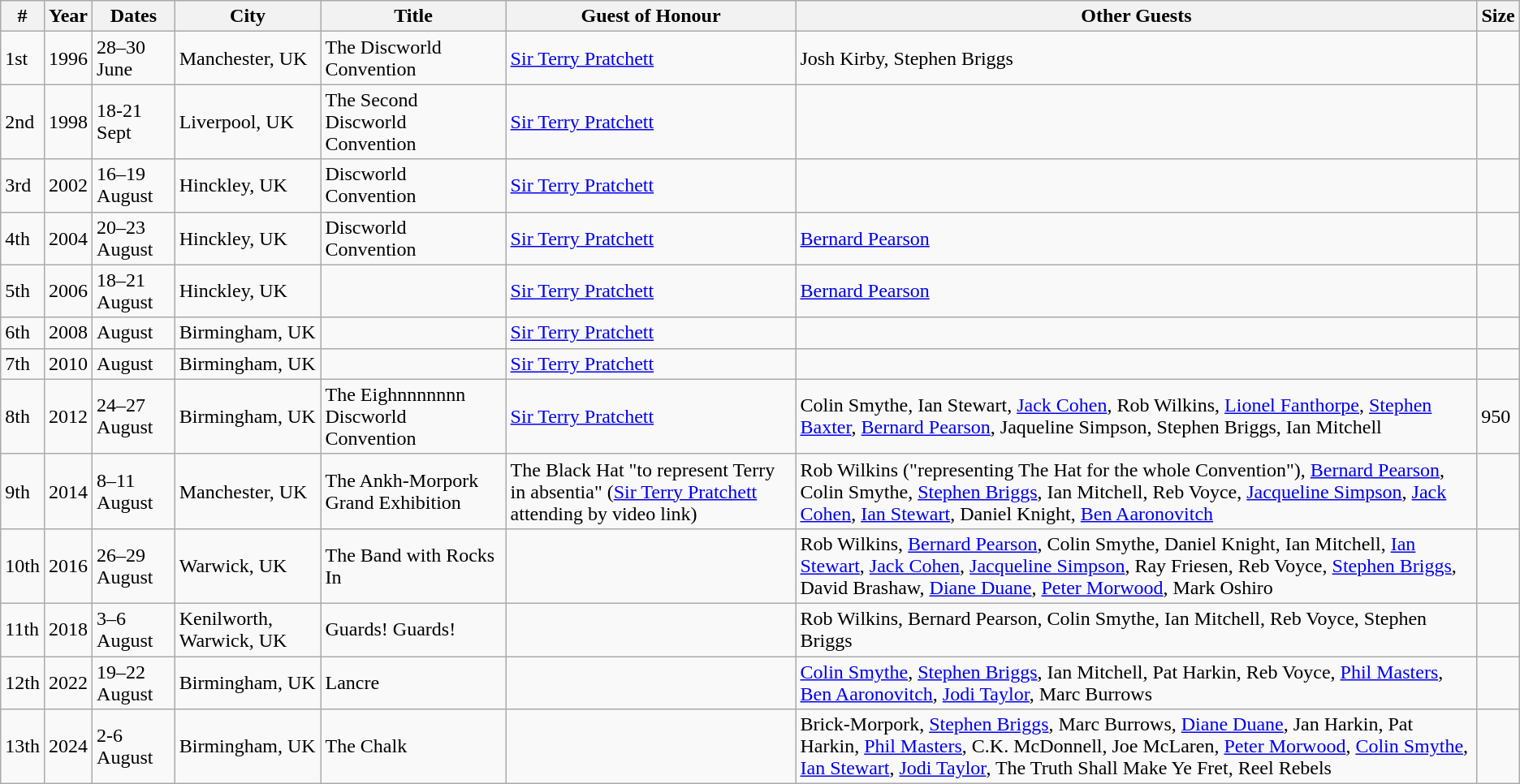<table class="wikitable">
<tr>
<th>#</th>
<th>Year</th>
<th>Dates</th>
<th>City</th>
<th>Title</th>
<th>Guest of Honour</th>
<th>Other Guests</th>
<th>Size</th>
</tr>
<tr>
<td>1st</td>
<td>1996</td>
<td>28–30 June</td>
<td>Manchester, UK</td>
<td>The Discworld Convention</td>
<td><a href='#'>Sir Terry Pratchett</a></td>
<td>Josh Kirby, Stephen Briggs</td>
<td></td>
</tr>
<tr>
<td>2nd</td>
<td>1998</td>
<td>18-21 Sept</td>
<td>Liverpool, UK</td>
<td>The Second Discworld Convention</td>
<td><a href='#'>Sir Terry Pratchett</a></td>
<td></td>
<td></td>
</tr>
<tr>
<td>3rd</td>
<td>2002</td>
<td>16–19 August</td>
<td>Hinckley, UK</td>
<td>Discworld Convention</td>
<td><a href='#'>Sir Terry Pratchett</a></td>
<td></td>
<td></td>
</tr>
<tr>
<td>4th</td>
<td>2004</td>
<td>20–23 August</td>
<td>Hinckley, UK</td>
<td>Discworld Convention</td>
<td><a href='#'>Sir Terry Pratchett</a></td>
<td><a href='#'>Bernard Pearson</a></td>
<td></td>
</tr>
<tr>
<td>5th</td>
<td>2006</td>
<td>18–21 August</td>
<td>Hinckley, UK</td>
<td></td>
<td><a href='#'>Sir Terry Pratchett</a></td>
<td><a href='#'>Bernard Pearson</a></td>
<td></td>
</tr>
<tr>
<td>6th</td>
<td>2008</td>
<td>August</td>
<td>Birmingham, UK</td>
<td></td>
<td><a href='#'>Sir Terry Pratchett</a></td>
<td></td>
<td></td>
</tr>
<tr>
<td>7th</td>
<td>2010</td>
<td>August</td>
<td>Birmingham, UK</td>
<td></td>
<td><a href='#'>Sir Terry Pratchett</a></td>
<td></td>
<td></td>
</tr>
<tr>
<td>8th</td>
<td>2012</td>
<td>24–27 August</td>
<td>Birmingham, UK</td>
<td>The Eighnnnnnnn Discworld Convention</td>
<td><a href='#'>Sir Terry Pratchett</a></td>
<td>Colin Smythe, Ian Stewart, <a href='#'>Jack Cohen</a>, Rob Wilkins, <a href='#'>Lionel Fanthorpe</a>, <a href='#'>Stephen Baxter</a>, <a href='#'>Bernard Pearson</a>, Jaqueline Simpson, Stephen Briggs, Ian Mitchell</td>
<td>950</td>
</tr>
<tr>
<td>9th</td>
<td>2014</td>
<td>8–11 August</td>
<td>Manchester, UK</td>
<td>The Ankh-Morpork Grand Exhibition</td>
<td>The Black Hat "to represent Terry in absentia" (<a href='#'>Sir Terry Pratchett</a> attending by video link)</td>
<td>Rob Wilkins ("representing The Hat for the whole Convention"), <a href='#'>Bernard Pearson</a>, Colin Smythe, <a href='#'>Stephen Briggs</a>, Ian Mitchell, Reb Voyce, <a href='#'>Jacqueline Simpson</a>, <a href='#'>Jack Cohen</a>, <a href='#'>Ian Stewart</a>, Daniel Knight, <a href='#'>Ben Aaronovitch</a></td>
<td></td>
</tr>
<tr>
<td>10th</td>
<td>2016</td>
<td>26–29 August</td>
<td>Warwick, UK</td>
<td>The Band with Rocks In</td>
<td></td>
<td>Rob Wilkins, <a href='#'>Bernard Pearson</a>, Colin Smythe, Daniel Knight, Ian Mitchell, <a href='#'>Ian Stewart</a>, <a href='#'>Jack Cohen</a>, <a href='#'>Jacqueline Simpson</a>, Ray Friesen, Reb Voyce, <a href='#'>Stephen Briggs</a>, David Brashaw, <a href='#'>Diane Duane</a>, <a href='#'>Peter Morwood</a>, Mark Oshiro</td>
<td></td>
</tr>
<tr>
<td>11th</td>
<td>2018</td>
<td>3–6 August</td>
<td>Kenilworth, Warwick, UK</td>
<td>Guards! Guards!</td>
<td></td>
<td>Rob Wilkins, Bernard Pearson, Colin Smythe, Ian Mitchell, Reb Voyce, Stephen Briggs</td>
<td></td>
</tr>
<tr>
<td>12th</td>
<td>2022</td>
<td>19–22 August</td>
<td>Birmingham, UK</td>
<td>Lancre</td>
<td></td>
<td><a href='#'>Colin Smythe</a>, <a href='#'>Stephen Briggs</a>, Ian Mitchell, Pat Harkin, Reb Voyce, <a href='#'>Phil Masters</a>, <a href='#'>Ben Aaronovitch</a>, <a href='#'>Jodi Taylor</a>, Marc Burrows</td>
<td></td>
</tr>
<tr>
<td>13th</td>
<td>2024</td>
<td>2-6 August</td>
<td>Birmingham, UK</td>
<td>The Chalk</td>
<td></td>
<td>Brick-Morpork, <a href='#'>Stephen Briggs</a>, Marc Burrows, <a href='#'>Diane Duane</a>, Jan Harkin, Pat Harkin, <a href='#'>Phil Masters</a>, C.K. McDonnell, Joe McLaren, <a href='#'>Peter Morwood</a>, <a href='#'>Colin Smythe</a>, <a href='#'>Ian Stewart</a>, <a href='#'>Jodi Taylor</a>, The Truth Shall Make Ye Fret, Reel Rebels</td>
<td></td>
</tr>
</table>
